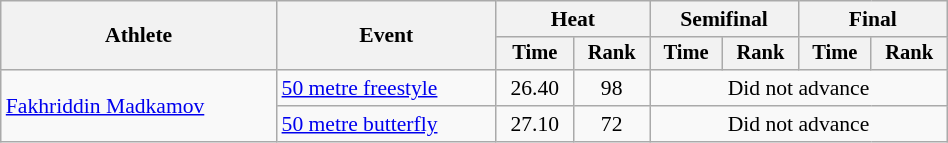<table class="wikitable" style="text-align:center; font-size:90%; width:50%;">
<tr>
<th rowspan="2">Athlete</th>
<th rowspan="2">Event</th>
<th colspan="2">Heat</th>
<th colspan="2">Semifinal</th>
<th colspan="2">Final</th>
</tr>
<tr style="font-size:95%">
<th>Time</th>
<th>Rank</th>
<th>Time</th>
<th>Rank</th>
<th>Time</th>
<th>Rank</th>
</tr>
<tr>
<td align=left rowspan=2><a href='#'>Fakhriddin Madkamov</a></td>
<td align=left><a href='#'>50 metre freestyle</a></td>
<td>26.40</td>
<td>98</td>
<td colspan=4>Did not advance</td>
</tr>
<tr>
<td align=left><a href='#'>50 metre butterfly</a></td>
<td>27.10</td>
<td>72</td>
<td colspan=4>Did not advance</td>
</tr>
</table>
